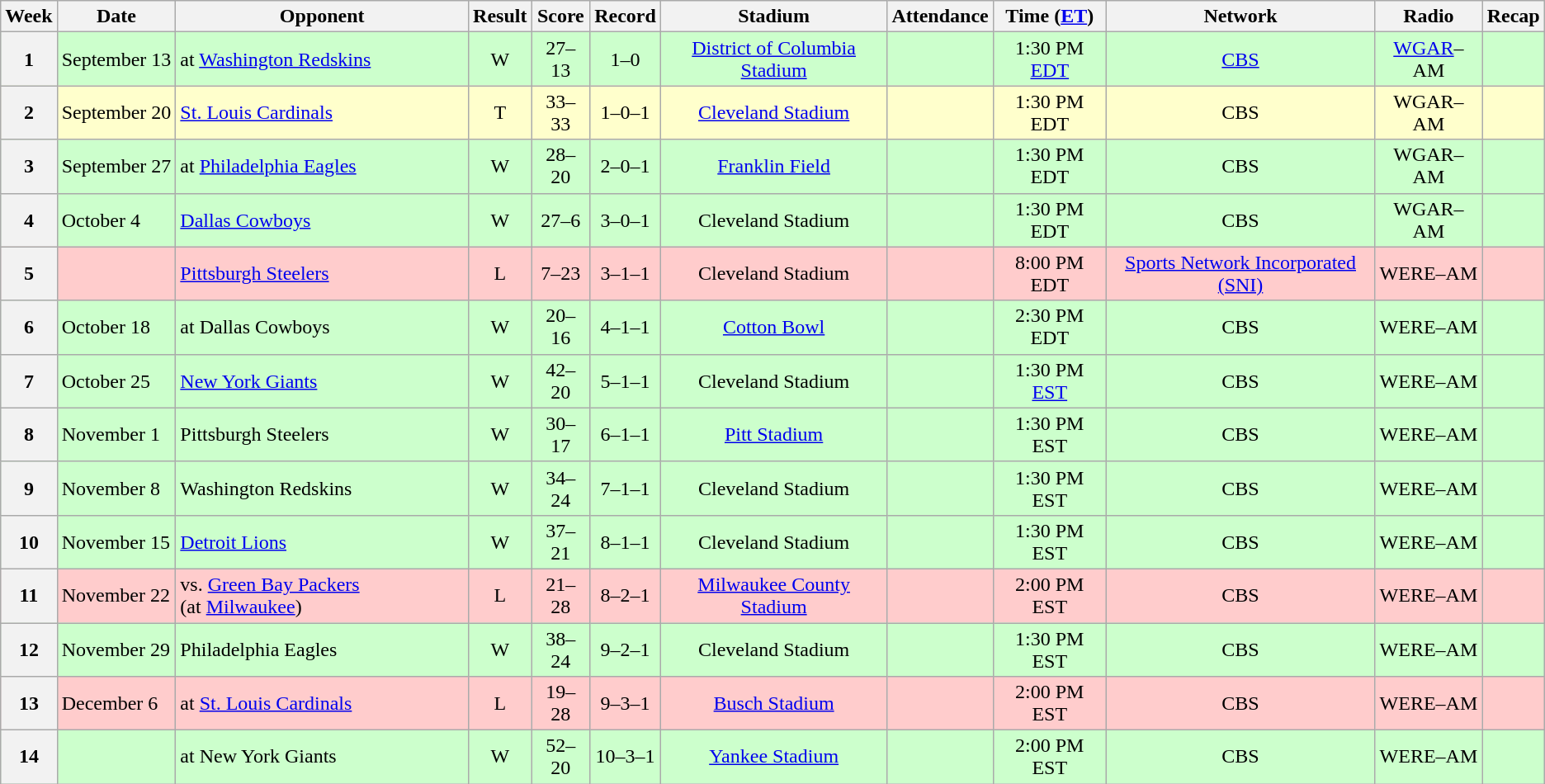<table class="wikitable" style="text-align:center">
<tr>
<th>Week</th>
<th>Date</th>
<th>Opponent</th>
<th>Result</th>
<th>Score</th>
<th>Record</th>
<th>Stadium</th>
<th>Attendance</th>
<th>Time (<a href='#'>ET</a>)</th>
<th>Network</th>
<th>Radio</th>
<th>Recap</th>
</tr>
<tr style="background:#cfc; text-align: center">
<th>1</th>
<td style="text-align: left;">September 13</td>
<td style="text-align: left;">at <a href='#'>Washington Redskins</a></td>
<td>W</td>
<td>27–13</td>
<td>1–0</td>
<td><a href='#'>District of Columbia Stadium</a></td>
<td></td>
<td>1:30 PM <a href='#'>EDT</a></td>
<td><a href='#'>CBS</a></td>
<td><a href='#'>WGAR</a>–AM</td>
<td></td>
</tr>
<tr style="background:#ffc; text-align: center">
<th>2</th>
<td style="text-align: left;">September 20</td>
<td style="text-align: left;"><a href='#'>St. Louis Cardinals</a></td>
<td>T</td>
<td>33–33</td>
<td>1–0–1</td>
<td><a href='#'>Cleveland Stadium</a></td>
<td></td>
<td>1:30 PM EDT</td>
<td>CBS</td>
<td>WGAR–AM</td>
<td></td>
</tr>
<tr style="background:#cfc; text-align: center">
<th>3</th>
<td style="text-align: left;">September 27</td>
<td style="text-align: left;">at <a href='#'>Philadelphia Eagles</a></td>
<td>W</td>
<td>28–20</td>
<td>2–0–1</td>
<td><a href='#'>Franklin Field</a></td>
<td></td>
<td>1:30 PM EDT</td>
<td>CBS</td>
<td>WGAR–AM</td>
<td></td>
</tr>
<tr style="background:#cfc; text-align: center">
<th>4</th>
<td style="text-align: left;">October 4</td>
<td style="text-align: left;"><a href='#'>Dallas Cowboys</a></td>
<td>W</td>
<td>27–6</td>
<td>3–0–1</td>
<td>Cleveland Stadium</td>
<td></td>
<td>1:30 PM EDT</td>
<td>CBS</td>
<td>WGAR–AM</td>
<td></td>
</tr>
<tr style="background:#fcc; text-align: center">
<th>5</th>
<td style="text-align: left;"></td>
<td style="text-align: left;"><a href='#'>Pittsburgh Steelers</a></td>
<td>L</td>
<td>7–23</td>
<td>3–1–1</td>
<td>Cleveland Stadium</td>
<td></td>
<td>8:00 PM EDT</td>
<td><a href='#'>Sports Network Incorporated (SNI)</a></td>
<td>WERE–AM</td>
<td></td>
</tr>
<tr style="background:#cfc; text-align: center">
<th>6</th>
<td style="text-align: left;">October 18</td>
<td style="text-align: left;">at Dallas Cowboys</td>
<td>W</td>
<td>20–16</td>
<td>4–1–1</td>
<td><a href='#'>Cotton Bowl</a></td>
<td></td>
<td>2:30 PM EDT</td>
<td>CBS</td>
<td>WERE–AM</td>
<td></td>
</tr>
<tr style="background:#cfc; text-align: center">
<th>7</th>
<td style="text-align: left;">October 25</td>
<td style="text-align: left;"><a href='#'>New York Giants</a></td>
<td>W</td>
<td>42–20</td>
<td>5–1–1</td>
<td>Cleveland Stadium</td>
<td></td>
<td>1:30 PM <a href='#'>EST</a></td>
<td>CBS</td>
<td>WERE–AM</td>
<td></td>
</tr>
<tr style="background:#cfc; text-align: center">
<th>8</th>
<td style="text-align: left;">November 1</td>
<td style="text-align: left;">Pittsburgh Steelers</td>
<td>W</td>
<td>30–17</td>
<td>6–1–1</td>
<td><a href='#'>Pitt Stadium</a></td>
<td></td>
<td>1:30 PM EST</td>
<td>CBS</td>
<td>WERE–AM</td>
<td></td>
</tr>
<tr style="background:#cfc; text-align: center">
<th>9</th>
<td style="text-align: left;">November 8</td>
<td style="text-align: left;">Washington Redskins</td>
<td>W</td>
<td>34–24</td>
<td>7–1–1</td>
<td>Cleveland Stadium</td>
<td></td>
<td>1:30 PM EST</td>
<td>CBS</td>
<td>WERE–AM</td>
<td></td>
</tr>
<tr style="background:#cfc; text-align: center">
<th>10</th>
<td style="text-align: left;">November 15</td>
<td style="text-align: left;"><a href='#'>Detroit Lions</a></td>
<td>W</td>
<td>37–21</td>
<td>8–1–1</td>
<td>Cleveland Stadium</td>
<td></td>
<td>1:30 PM EST</td>
<td>CBS</td>
<td>WERE–AM</td>
<td></td>
</tr>
<tr style="background:#fcc; text-align: center">
<th>11</th>
<td style="text-align: left;">November 22</td>
<td style="text-align: left;">vs. <a href='#'>Green Bay Packers</a> (at <a href='#'>Milwaukee</a>)</td>
<td>L</td>
<td>21–28</td>
<td>8–2–1</td>
<td><a href='#'>Milwaukee County Stadium</a></td>
<td></td>
<td>2:00 PM EST</td>
<td>CBS</td>
<td>WERE–AM</td>
<td></td>
</tr>
<tr style="background:#cfc; text-align: center">
<th>12</th>
<td style="text-align: left;">November 29</td>
<td style="text-align: left;">Philadelphia Eagles</td>
<td>W</td>
<td>38–24</td>
<td>9–2–1</td>
<td>Cleveland Stadium</td>
<td></td>
<td>1:30 PM EST</td>
<td>CBS</td>
<td>WERE–AM</td>
<td></td>
</tr>
<tr style="background:#fcc; text-align: center">
<th>13</th>
<td style="text-align: left;">December 6</td>
<td style="text-align: left;">at <a href='#'>St. Louis Cardinals</a></td>
<td>L</td>
<td>19–28</td>
<td>9–3–1</td>
<td><a href='#'>Busch Stadium</a></td>
<td></td>
<td>2:00 PM EST</td>
<td>CBS</td>
<td>WERE–AM</td>
<td></td>
</tr>
<tr style="background:#cfc; text-align: center">
<th>14</th>
<td style="text-align: left;"></td>
<td style="text-align: left;">at New York Giants</td>
<td>W</td>
<td>52–20</td>
<td>10–3–1</td>
<td><a href='#'>Yankee Stadium</a></td>
<td></td>
<td>2:00 PM EST</td>
<td>CBS</td>
<td>WERE–AM</td>
<td></td>
</tr>
</table>
